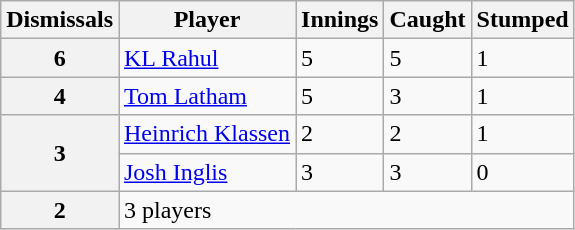<table class="wikitable">
<tr>
<th>Dismissals</th>
<th>Player</th>
<th>Innings</th>
<th>Caught</th>
<th>Stumped</th>
</tr>
<tr>
<th>6</th>
<td> <a href='#'>KL Rahul</a></td>
<td>5</td>
<td>5</td>
<td>1</td>
</tr>
<tr>
<th>4</th>
<td> <a href='#'>Tom Latham</a></td>
<td>5</td>
<td>3</td>
<td>1</td>
</tr>
<tr>
<th rowspan="2">3</th>
<td> <a href='#'>Heinrich Klassen</a></td>
<td>2</td>
<td>2</td>
<td>1</td>
</tr>
<tr>
<td> <a href='#'>Josh Inglis</a></td>
<td>3</td>
<td>3</td>
<td>0</td>
</tr>
<tr>
<th>2</th>
<td colspan=4>3 players</td>
</tr>
</table>
